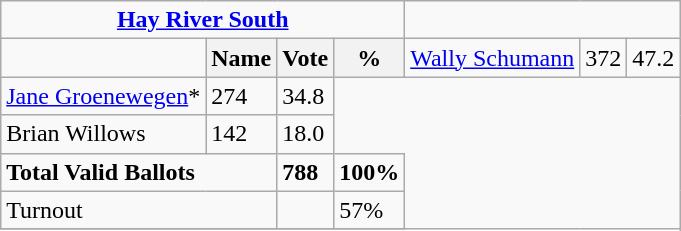<table class="wikitable">
<tr>
<td colspan=4 align=center><strong><a href='#'>Hay River South</a></strong></td>
</tr>
<tr>
<td></td>
<th><strong>Name </strong></th>
<th><strong>Vote</strong></th>
<th><strong>%</strong><br></th>
<td><a href='#'>Wally Schumann</a></td>
<td>372</td>
<td>47.2</td>
</tr>
<tr>
<td><a href='#'>Jane Groenewegen</a>*</td>
<td>274</td>
<td>34.8</td>
</tr>
<tr>
<td>Brian Willows</td>
<td>142</td>
<td>18.0</td>
</tr>
<tr>
<td colspan=2><strong>Total Valid Ballots</strong></td>
<td><strong>788</strong></td>
<td><strong>100%</strong></td>
</tr>
<tr>
<td colspan=2>Turnout</td>
<td></td>
<td>57%</td>
</tr>
<tr>
</tr>
</table>
